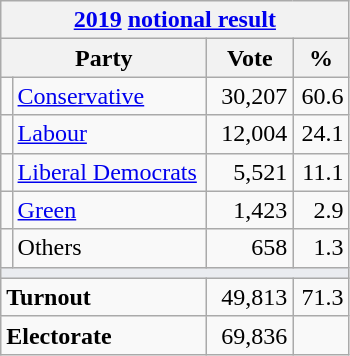<table class="wikitable">
<tr>
<th colspan="4"><a href='#'>2019</a> <a href='#'>notional result</a></th>
</tr>
<tr>
<th bgcolor="#DDDDFF" width="130px" colspan="2">Party</th>
<th bgcolor="#DDDDFF" width="50px">Vote</th>
<th bgcolor="#DDDDFF" width="30px">%</th>
</tr>
<tr>
<td></td>
<td><a href='#'>Conservative</a></td>
<td align=right>30,207</td>
<td align=right>60.6</td>
</tr>
<tr>
<td></td>
<td><a href='#'>Labour</a></td>
<td align=right>12,004</td>
<td align=right>24.1</td>
</tr>
<tr>
<td></td>
<td><a href='#'>Liberal Democrats</a></td>
<td align=right>5,521</td>
<td align=right>11.1</td>
</tr>
<tr>
<td></td>
<td><a href='#'>Green</a></td>
<td align=right>1,423</td>
<td align=right>2.9</td>
</tr>
<tr>
<td></td>
<td>Others</td>
<td align=right>658</td>
<td align=right>1.3</td>
</tr>
<tr>
<td colspan="4" bgcolor="#EAECF0"></td>
</tr>
<tr>
<td colspan="2"><strong>Turnout</strong></td>
<td align=right>49,813</td>
<td align=right>71.3</td>
</tr>
<tr>
<td colspan="2"><strong>Electorate</strong></td>
<td align=right>69,836</td>
</tr>
</table>
